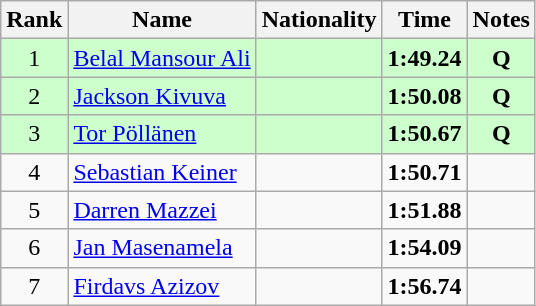<table class="wikitable sortable" style="text-align:center">
<tr>
<th>Rank</th>
<th>Name</th>
<th>Nationality</th>
<th>Time</th>
<th>Notes</th>
</tr>
<tr bgcolor=ccffcc>
<td>1</td>
<td align=left><a href='#'>Belal Mansour Ali</a></td>
<td align=left></td>
<td><strong>1:49.24</strong></td>
<td><strong>Q</strong></td>
</tr>
<tr bgcolor=ccffcc>
<td>2</td>
<td align=left><a href='#'>Jackson Kivuva</a></td>
<td align=left></td>
<td><strong>1:50.08</strong></td>
<td><strong>Q</strong></td>
</tr>
<tr bgcolor=ccffcc>
<td>3</td>
<td align=left><a href='#'>Tor Pöllänen</a></td>
<td align=left></td>
<td><strong>1:50.67</strong></td>
<td><strong>Q</strong></td>
</tr>
<tr>
<td>4</td>
<td align=left><a href='#'>Sebastian Keiner</a></td>
<td align=left></td>
<td><strong>1:50.71</strong></td>
<td></td>
</tr>
<tr>
<td>5</td>
<td align=left><a href='#'>Darren Mazzei</a></td>
<td align=left></td>
<td><strong>1:51.88</strong></td>
<td></td>
</tr>
<tr>
<td>6</td>
<td align=left><a href='#'>Jan Masenamela</a></td>
<td align=left></td>
<td><strong>1:54.09</strong></td>
<td></td>
</tr>
<tr>
<td>7</td>
<td align=left><a href='#'>Firdavs Azizov</a></td>
<td align=left></td>
<td><strong>1:56.74</strong></td>
<td></td>
</tr>
</table>
